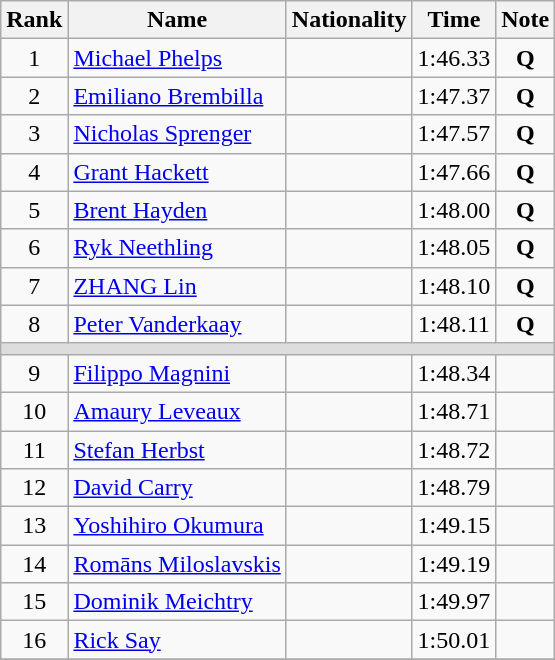<table class="wikitable" style="text-align:center">
<tr>
<th>Rank</th>
<th>Name</th>
<th>Nationality</th>
<th>Time</th>
<th>Note</th>
</tr>
<tr>
<td>1</td>
<td align=left><a href='#'>Michael Phelps</a></td>
<td align=left></td>
<td>1:46.33</td>
<td><strong>Q</strong></td>
</tr>
<tr>
<td>2</td>
<td align=left><a href='#'>Emiliano Brembilla</a></td>
<td align=left></td>
<td>1:47.37</td>
<td><strong>Q</strong></td>
</tr>
<tr>
<td>3</td>
<td align=left><a href='#'>Nicholas Sprenger</a></td>
<td align=left></td>
<td>1:47.57</td>
<td><strong>Q</strong></td>
</tr>
<tr>
<td>4</td>
<td align=left><a href='#'>Grant Hackett</a></td>
<td align=left></td>
<td>1:47.66</td>
<td><strong>Q</strong></td>
</tr>
<tr>
<td>5</td>
<td align=left><a href='#'>Brent Hayden</a></td>
<td align=left></td>
<td>1:48.00</td>
<td><strong>Q</strong></td>
</tr>
<tr>
<td>6</td>
<td align=left><a href='#'>Ryk Neethling</a></td>
<td align=left></td>
<td>1:48.05</td>
<td><strong>Q</strong></td>
</tr>
<tr>
<td>7</td>
<td align=left><a href='#'>ZHANG Lin</a></td>
<td align=left></td>
<td>1:48.10</td>
<td><strong>Q</strong></td>
</tr>
<tr>
<td>8</td>
<td align=left><a href='#'>Peter Vanderkaay</a></td>
<td align=left></td>
<td>1:48.11</td>
<td><strong>Q</strong></td>
</tr>
<tr bgcolor=#DDDDDD>
<td colspan=5></td>
</tr>
<tr>
<td>9</td>
<td align=left><a href='#'>Filippo Magnini</a></td>
<td align=left></td>
<td>1:48.34</td>
<td></td>
</tr>
<tr>
<td>10</td>
<td align=left><a href='#'>Amaury Leveaux</a></td>
<td align=left></td>
<td>1:48.71</td>
<td></td>
</tr>
<tr>
<td>11</td>
<td align=left><a href='#'>Stefan Herbst</a></td>
<td align=left></td>
<td>1:48.72</td>
<td></td>
</tr>
<tr>
<td>12</td>
<td align=left><a href='#'>David Carry</a></td>
<td align=left></td>
<td>1:48.79</td>
<td></td>
</tr>
<tr>
<td>13</td>
<td align=left><a href='#'>Yoshihiro Okumura</a></td>
<td align=left></td>
<td>1:49.15</td>
<td></td>
</tr>
<tr>
<td>14</td>
<td align=left><a href='#'>Romāns Miloslavskis</a></td>
<td align=left></td>
<td>1:49.19</td>
<td></td>
</tr>
<tr>
<td>15</td>
<td align=left><a href='#'>Dominik Meichtry</a></td>
<td align=left></td>
<td>1:49.97</td>
<td></td>
</tr>
<tr>
<td>16</td>
<td align=left><a href='#'>Rick Say</a></td>
<td align=left></td>
<td>1:50.01</td>
<td></td>
</tr>
<tr>
</tr>
</table>
